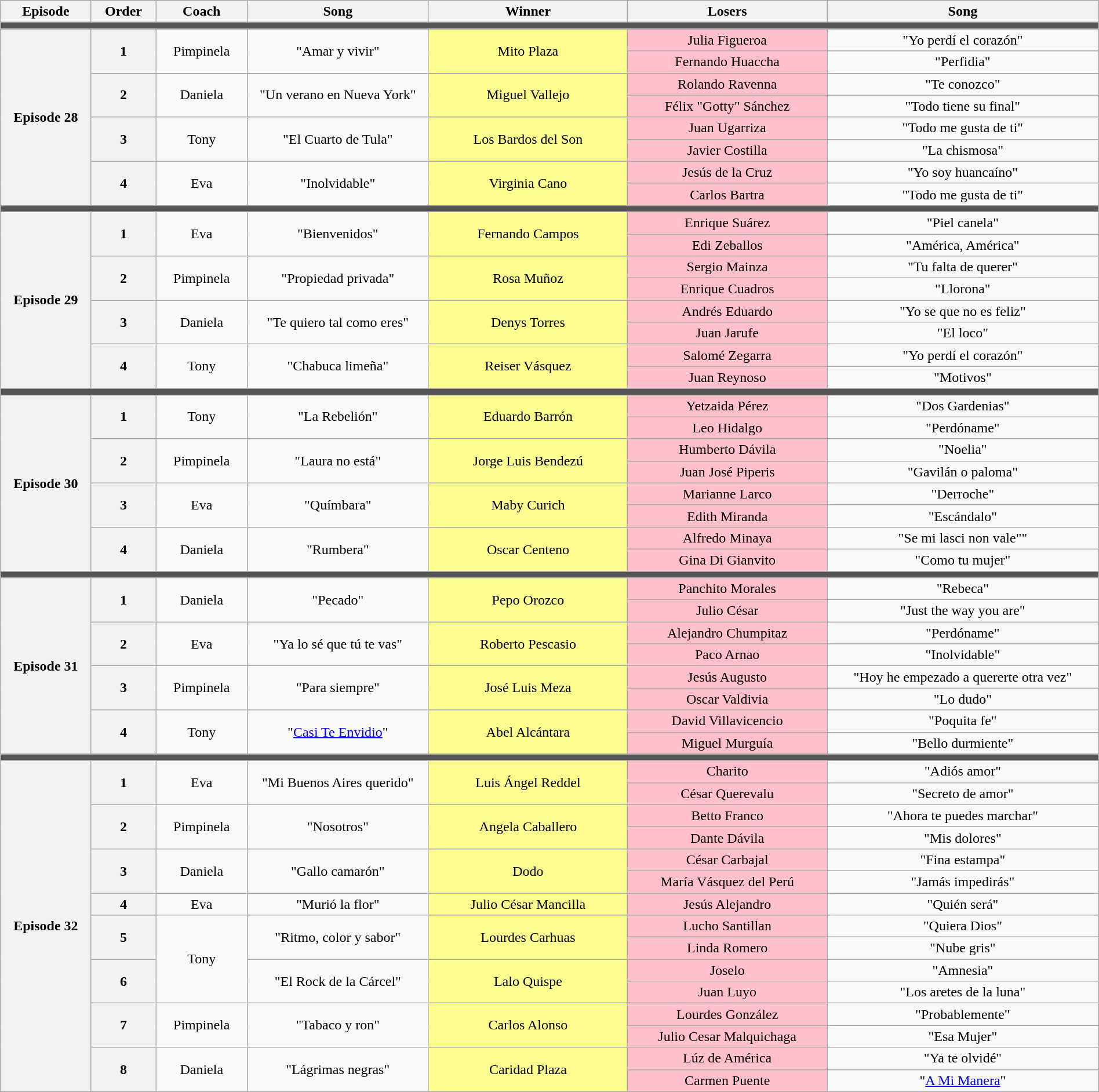<table class="wikitable" style="text-align: center; width:100%">
<tr>
<th style="width:05%">Episode</th>
<th style="width:03%">Order</th>
<th style="width:04%">Coach</th>
<th style="width:10%">Song</th>
<th style="width:11%">Winner</th>
<th style="width:11%">Losers</th>
<th style="width:15%">Song</th>
</tr>
<tr>
<td colspan="7" style="background:#555"></td>
</tr>
<tr>
<th rowspan="8">Episode 28<br></th>
<th rowspan="2">1</th>
<td rowspan="2">Pimpinela</td>
<td rowspan="2">"Amar y vivir"</td>
<td rowspan="2" style="background:#fdfc8f">Mito Plaza</td>
<td style="background:pink">Julia Figueroa</td>
<td>"Yo perdí el corazón"</td>
</tr>
<tr>
<td style="background:pink">Fernando Huaccha</td>
<td>"Perfidia"</td>
</tr>
<tr>
<th rowspan="2">2</th>
<td rowspan="2">Daniela</td>
<td rowspan="2">"Un verano en Nueva York"</td>
<td rowspan="2" style="background:#fdfc8f">Miguel Vallejo</td>
<td style="background:pink">Rolando Ravenna</td>
<td>"Te conozco"</td>
</tr>
<tr>
<td style="background:pink">Félix "Gotty" Sánchez</td>
<td>"Todo tiene su final"</td>
</tr>
<tr>
<th rowspan="2">3</th>
<td rowspan="2">Tony</td>
<td rowspan="2">"El Cuarto de Tula"</td>
<td rowspan="2" style="background:#fdfc8f">Los Bardos del Son</td>
<td style="background:pink">Juan Ugarriza</td>
<td>"Todo me gusta de ti"</td>
</tr>
<tr>
<td style="background:pink">Javier Costilla</td>
<td>"La chismosa"</td>
</tr>
<tr>
<th rowspan="2">4</th>
<td rowspan="2">Eva</td>
<td rowspan="2">"Inolvidable"</td>
<td rowspan="2" style="background:#fdfc8f">Virginia Cano</td>
<td style="background:pink">Jesús de la Cruz</td>
<td>"Yo soy huancaíno"</td>
</tr>
<tr>
<td style="background:pink">Carlos Bartra</td>
<td>"Todo me gusta de ti"</td>
</tr>
<tr>
<td colspan="7" style="background:#555"></td>
</tr>
<tr>
<th rowspan="8">Episode 29<br></th>
<th rowspan="2">1</th>
<td rowspan="2">Eva</td>
<td rowspan="2">"Bienvenidos"</td>
<td rowspan="2" style="background:#fdfc8f">Fernando Campos</td>
<td style="background:pink">Enrique Suárez</td>
<td>"Piel canela"</td>
</tr>
<tr>
<td style="background:pink">Edi Zeballos</td>
<td>"América, América"</td>
</tr>
<tr>
<th rowspan="2">2</th>
<td rowspan="2">Pimpinela</td>
<td rowspan="2">"Propiedad privada"</td>
<td rowspan="2" style="background:#fdfc8f">Rosa Muñoz</td>
<td style="background:pink">Sergio Mainza</td>
<td>"Tu falta de querer"</td>
</tr>
<tr>
<td style="background:pink">Enrique Cuadros</td>
<td>"Llorona"</td>
</tr>
<tr>
<th rowspan="2">3</th>
<td rowspan="2">Daniela</td>
<td rowspan="2">"Te quiero tal como eres"</td>
<td rowspan="2" style="background:#fdfc8f">Denys Torres</td>
<td style="background:pink">Andrés Eduardo</td>
<td>"Yo se que no es feliz"</td>
</tr>
<tr>
<td style="background:pink">Juan Jarufe</td>
<td>"El loco"</td>
</tr>
<tr>
<th rowspan="2">4</th>
<td rowspan="2">Tony</td>
<td rowspan="2">"Chabuca limeña"</td>
<td rowspan="2" style="background:#fdfc8f">Reiser Vásquez</td>
<td style="background:pink">Salomé Zegarra</td>
<td>"Yo perdí el corazón"</td>
</tr>
<tr>
<td style="background:pink">Juan Reynoso</td>
<td>"Motivos"</td>
</tr>
<tr>
<td colspan="7" style="background:#555"></td>
</tr>
<tr>
<th rowspan="8">Episode 30<br></th>
<th rowspan="2">1</th>
<td rowspan="2">Tony</td>
<td rowspan="2">"La Rebelión"</td>
<td rowspan="2" style="background:#fdfc8f">Eduardo Barrón</td>
<td style="background:pink">Yetzaida Pérez</td>
<td>"Dos Gardenias"</td>
</tr>
<tr>
<td style="background:pink">Leo Hidalgo</td>
<td>"Perdóname"</td>
</tr>
<tr>
<th rowspan="2">2</th>
<td rowspan="2">Pimpinela</td>
<td rowspan="2">"Laura no está"</td>
<td rowspan="2" style="background:#fdfc8f">Jorge Luis Bendezú</td>
<td style="background:pink">Humberto Dávila</td>
<td>"Noelia"</td>
</tr>
<tr>
<td style="background:pink">Juan José Piperis</td>
<td>"Gavilán o paloma"</td>
</tr>
<tr>
<th rowspan="2">3</th>
<td rowspan="2">Eva</td>
<td rowspan="2">"Químbara"</td>
<td rowspan="2" style="background:#fdfc8f">Maby Curich</td>
<td style="background:pink">Marianne Larco</td>
<td>"Derroche"</td>
</tr>
<tr>
<td style="background:pink">Edith Miranda</td>
<td>"Escándalo"</td>
</tr>
<tr>
<th rowspan="2">4</th>
<td rowspan="2">Daniela</td>
<td rowspan="2">"Rumbera"</td>
<td rowspan="2" style="background:#fdfc8f">Oscar Centeno</td>
<td style="background:pink">Alfredo Minaya</td>
<td>"Se mi lasci non vale""</td>
</tr>
<tr>
<td style="background:pink">Gina Di Gianvito</td>
<td>"Como tu mujer"</td>
</tr>
<tr>
<td colspan="7" style="background:#555"></td>
</tr>
<tr>
<th rowspan="8">Episode 31<br></th>
<th rowspan="2">1</th>
<td rowspan="2">Daniela</td>
<td rowspan="2">"Pecado"</td>
<td rowspan="2" style="background:#fdfc8f">Pepo Orozco</td>
<td style="background:pink">Panchito Morales</td>
<td>"Rebeca"</td>
</tr>
<tr>
<td style="background:pink">Julio César</td>
<td>"Just the way you are"</td>
</tr>
<tr>
<th rowspan="2">2</th>
<td rowspan="2">Eva</td>
<td rowspan="2">"Ya lo sé que tú te vas"</td>
<td rowspan="2" style="background:#fdfc8f">Roberto Pescasio</td>
<td style="background:pink">Alejandro Chumpitaz</td>
<td>"Perdóname"</td>
</tr>
<tr>
<td style="background:pink">Paco Arnao</td>
<td>"Inolvidable"</td>
</tr>
<tr>
<th rowspan="2">3</th>
<td rowspan="2">Pimpinela</td>
<td rowspan="2">"Para siempre"</td>
<td rowspan="2" style="background:#fdfc8f">José Luis Meza</td>
<td style="background:pink">Jesús Augusto</td>
<td>"Hoy he empezado a quererte otra vez"</td>
</tr>
<tr>
<td style="background:pink">Oscar Valdivia</td>
<td>"Lo dudo"</td>
</tr>
<tr>
<th rowspan="2">4</th>
<td rowspan="2">Tony</td>
<td rowspan="2">"<a href='#'>Casi Te Envidio</a>"</td>
<td rowspan="2" style="background:#fdfc8f">Abel Alcántara</td>
<td style="background:pink">David Villavicencio</td>
<td>"Poquita fe"</td>
</tr>
<tr>
<td style="background:pink">Miguel Murguía</td>
<td>"Bello durmiente"</td>
</tr>
<tr>
<td colspan="7" style="background:#555"></td>
</tr>
<tr>
<th rowspan="15">Episode 32<br></th>
<th rowspan="2">1</th>
<td rowspan="2">Eva</td>
<td rowspan="2">"Mi Buenos Aires querido"</td>
<td rowspan="2" style="background:#fdfc8f">Luis Ángel Reddel</td>
<td style="background:pink">Charito</td>
<td>"Adiós amor"</td>
</tr>
<tr>
<td style="background:pink">César Querevalu</td>
<td>"Secreto de amor"</td>
</tr>
<tr>
<th rowspan="2">2</th>
<td rowspan="2">Pimpinela</td>
<td rowspan="2">"Nosotros"</td>
<td rowspan="2" style="background:#fdfc8f">Angela Caballero</td>
<td style="background:pink">Betto Franco</td>
<td>"Ahora te puedes marchar"</td>
</tr>
<tr>
<td style="background:pink">Dante Dávila</td>
<td>"Mis dolores"</td>
</tr>
<tr>
<th rowspan="2">3</th>
<td rowspan="2">Daniela</td>
<td rowspan="2">"Gallo camarón"</td>
<td rowspan="2" style="background:#fdfc8f">Dodo</td>
<td style="background:pink">César Carbajal</td>
<td>"Fina estampa"</td>
</tr>
<tr>
<td style="background:pink">María Vásquez del Perú</td>
<td>"Jamás impedirás"</td>
</tr>
<tr>
<th>4</th>
<td>Eva</td>
<td>"Murió la flor"</td>
<td style="background:#fdfc8f">Julio César Mancilla</td>
<td style="background:pink">Jesús Alejandro</td>
<td>"Quién será"</td>
</tr>
<tr>
<th rowspan="2">5</th>
<td rowspan="4">Tony</td>
<td rowspan="2">"Ritmo, color y sabor"</td>
<td rowspan="2" style="background:#fdfc8f">Lourdes Carhuas</td>
<td style="background:pink">Lucho Santillan</td>
<td>"Quiera Dios"</td>
</tr>
<tr>
<td style="background:pink">Linda Romero</td>
<td>"Nube gris"</td>
</tr>
<tr>
<th rowspan="2">6</th>
<td rowspan="2">"El Rock de la Cárcel"</td>
<td rowspan="2" style="background:#fdfc8f">Lalo Quispe</td>
<td style="background:pink">Joselo</td>
<td>"Amnesia"</td>
</tr>
<tr>
<td style="background:pink">Juan Luyo</td>
<td>"Los aretes de la luna"</td>
</tr>
<tr>
<th rowspan="2">7</th>
<td rowspan="2">Pimpinela</td>
<td rowspan="2">"Tabaco y ron"</td>
<td rowspan="2" style="background:#fdfc8f">Carlos Alonso</td>
<td style="background:pink">Lourdes González</td>
<td>"Probablemente"</td>
</tr>
<tr>
<td style="background:pink">Julio Cesar Malquichaga</td>
<td>"Esa Mujer"</td>
</tr>
<tr>
<th rowspan="2">8</th>
<td rowspan="2">Daniela</td>
<td rowspan="2">"Lágrimas negras"</td>
<td rowspan="2" style="background:#fdfc8f">Caridad Plaza</td>
<td style="background:pink">Lúz de América</td>
<td>"Ya te olvidé"</td>
</tr>
<tr>
<td style="background:pink">Carmen Puente</td>
<td>"<a href='#'>A Mi Manera</a>"</td>
</tr>
</table>
